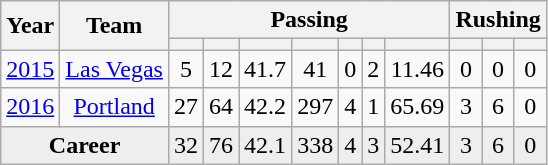<table class="wikitable sortable" style="text-align:center">
<tr>
<th rowspan=2>Year</th>
<th rowspan=2>Team</th>
<th colspan=7>Passing</th>
<th colspan=3>Rushing</th>
</tr>
<tr>
<th></th>
<th></th>
<th></th>
<th></th>
<th></th>
<th></th>
<th></th>
<th></th>
<th></th>
<th></th>
</tr>
<tr>
<td><a href='#'>2015</a></td>
<td><a href='#'>Las Vegas</a></td>
<td>5</td>
<td>12</td>
<td>41.7</td>
<td>41</td>
<td>0</td>
<td>2</td>
<td>11.46</td>
<td>0</td>
<td>0</td>
<td>0</td>
</tr>
<tr>
<td><a href='#'>2016</a></td>
<td><a href='#'>Portland</a></td>
<td>27</td>
<td>64</td>
<td>42.2</td>
<td>297</td>
<td>4</td>
<td>1</td>
<td>65.69</td>
<td>3</td>
<td>6</td>
<td>0</td>
</tr>
<tr class="sortbottom" style="background:#eee;">
<td colspan=2><strong>Career</strong></td>
<td>32</td>
<td>76</td>
<td>42.1</td>
<td>338</td>
<td>4</td>
<td>3</td>
<td>52.41</td>
<td>3</td>
<td>6</td>
<td>0</td>
</tr>
</table>
